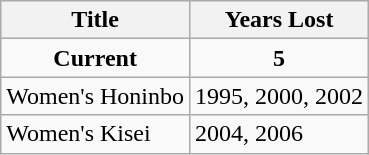<table class="wikitable">
<tr>
<th>Title</th>
<th>Years Lost</th>
</tr>
<tr>
<td align="center"><strong>Current</strong></td>
<td align="center"><strong>5</strong></td>
</tr>
<tr>
<td> Women's Honinbo</td>
<td>1995, 2000, 2002</td>
</tr>
<tr>
<td> Women's Kisei</td>
<td>2004, 2006</td>
</tr>
</table>
